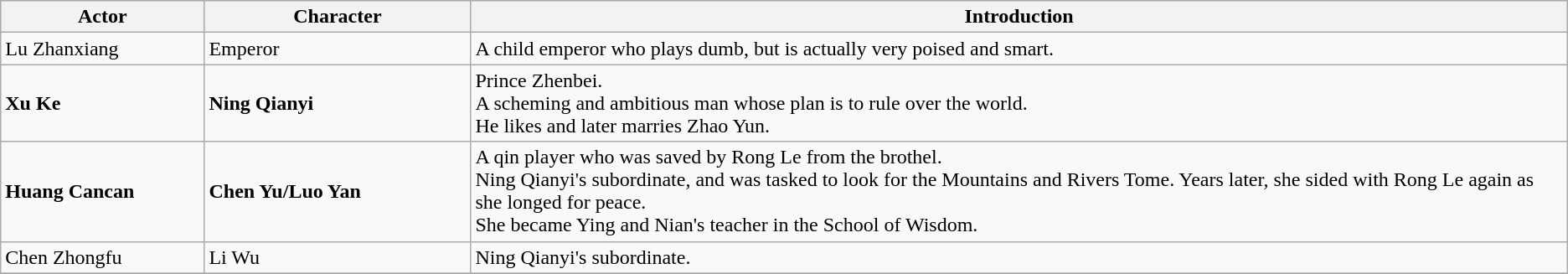<table class="wikitable">
<tr>
<th style="width:13%">Actor</th>
<th style="width:17%">Character</th>
<th>Introduction</th>
</tr>
<tr>
<td>Lu Zhanxiang</td>
<td>Emperor</td>
<td>A child emperor who plays dumb, but is actually very poised and smart.</td>
</tr>
<tr>
<td><strong> Xu Ke</strong></td>
<td><strong>  Ning Qianyi </strong></td>
<td>Prince Zhenbei.<br>A scheming and ambitious man whose plan is to rule over the world.<br>He likes and later marries Zhao Yun.</td>
</tr>
<tr>
<td><strong>Huang Cancan</strong></td>
<td><strong> Chen Yu/Luo Yan</strong></td>
<td>A qin player who was saved by Rong Le from the brothel.<br>Ning Qianyi's subordinate, and was tasked to look for the Mountains and Rivers Tome. Years later, she sided with Rong Le again as she longed for peace.<br>She became Ying and Nian's teacher in the School of Wisdom.</td>
</tr>
<tr>
<td>Chen Zhongfu</td>
<td>Li Wu</td>
<td>Ning Qianyi's subordinate.</td>
</tr>
<tr>
</tr>
</table>
